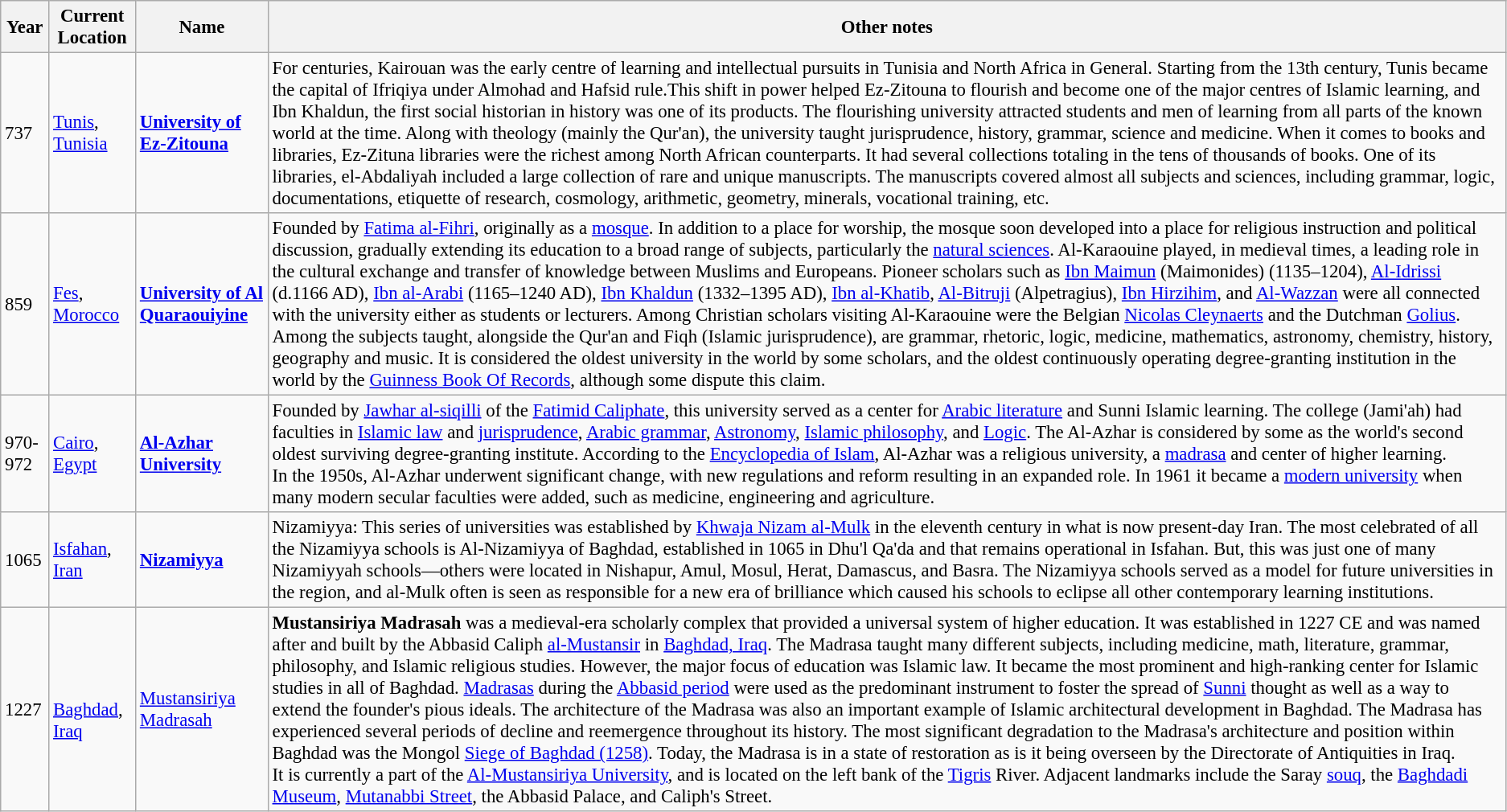<table class="wikitable" style="font-size:95%;">
<tr>
<th>Year</th>
<th>Current Location</th>
<th>Name</th>
<th>Other notes</th>
</tr>
<tr>
<td>737</td>
<td> <a href='#'>Tunis</a>, <a href='#'>Tunisia</a></td>
<td><strong><a href='#'>University of Ez-Zitouna</a></strong></td>
<td>For centuries, Kairouan was the early centre of learning and intellectual pursuits in Tunisia and North Africa in General. Starting from the 13th century, Tunis became the capital of Ifriqiya under Almohad and Hafsid rule.This shift in power helped Ez-Zitouna to flourish and become one of the major centres of Islamic learning, and Ibn Khaldun, the first social historian in history was one of its products. The flourishing university attracted students and men of learning from all parts of the known world at the time. Along with theology (mainly the Qur'an), the university taught jurisprudence, history, grammar, science and medicine. When it comes to books and libraries, Ez-Zituna libraries were the richest among North African counterparts. It had several collections totaling in the tens of thousands of books. One of its libraries, el-Abdaliyah included a large collection of rare and unique manuscripts. The manuscripts covered almost all subjects and sciences, including grammar, logic, documentations, etiquette of research, cosmology, arithmetic, geometry, minerals, vocational training, etc.</td>
</tr>
<tr>
<td>859</td>
<td> <a href='#'>Fes</a>, <a href='#'>Morocco</a></td>
<td><strong><a href='#'>University of Al Quaraouiyine</a></strong></td>
<td>Founded by <a href='#'>Fatima al-Fihri</a>, originally as a <a href='#'>mosque</a>. In addition to a place for worship, the mosque soon developed into a place for religious instruction and political discussion, gradually extending its education to a broad range of subjects, particularly the <a href='#'>natural sciences</a>. Al-Karaouine played, in medieval times, a leading role in the cultural exchange and transfer of knowledge between Muslims and Europeans. Pioneer scholars such as <a href='#'>Ibn Maimun</a> (Maimonides) (1135–1204), <a href='#'>Al-Idrissi</a> (d.1166 AD), <a href='#'>Ibn al-Arabi</a> (1165–1240 AD), <a href='#'>Ibn Khaldun</a> (1332–1395 AD), <a href='#'>Ibn al-Khatib</a>, <a href='#'>Al-Bitruji</a> (Alpetragius), <a href='#'>Ibn Hirzihim</a>, and <a href='#'>Al-Wazzan</a> were all connected with the university either as students or lecturers. Among Christian scholars visiting Al-Karaouine were the Belgian <a href='#'>Nicolas Cleynaerts</a> and the Dutchman <a href='#'>Golius</a>. Among the subjects taught, alongside the Qur'an and Fiqh (Islamic jurisprudence), are grammar, rhetoric, logic, medicine, mathematics, astronomy, chemistry, history, geography and music. It is considered the oldest university in the world by some scholars, and the oldest continuously operating degree-granting institution in the world by the <a href='#'>Guinness Book Of Records</a>, although some dispute this claim.</td>
</tr>
<tr>
<td>970-972</td>
<td> <a href='#'>Cairo</a>, <a href='#'>Egypt</a></td>
<td><strong><a href='#'>Al-Azhar University</a></strong></td>
<td>Founded by <a href='#'>Jawhar al-siqilli</a> of the <a href='#'>Fatimid Caliphate</a>, this university served as a center for <a href='#'>Arabic literature</a> and Sunni Islamic learning. The college (Jami'ah) had faculties in <a href='#'>Islamic law</a> and <a href='#'>jurisprudence</a>, <a href='#'>Arabic grammar</a>, <a href='#'>Astronomy</a>, <a href='#'>Islamic philosophy</a>, and <a href='#'>Logic</a>. The Al-Azhar is considered by some as the world's second oldest surviving degree-granting institute. According to the <a href='#'>Encyclopedia of Islam</a>, Al-Azhar was a religious university, a <a href='#'>madrasa</a> and center of higher learning.<br>In the 1950s, Al-Azhar underwent significant change, with new regulations and reform resulting in an expanded role. In 1961 it became a <a href='#'>modern university</a> when many modern secular faculties were added, such as medicine, engineering and agriculture.</td>
</tr>
<tr>
<td>1065</td>
<td> <a href='#'>Isfahan</a>, <a href='#'>Iran</a></td>
<td><strong><a href='#'>Nizamiyya</a></strong></td>
<td>Nizamiyya: This series of universities was established by <a href='#'>Khwaja Nizam al-Mulk</a> in the eleventh century in what is now present-day Iran. The most celebrated of all the Nizamiyya schools is Al-Nizamiyya of Baghdad, established in 1065 in Dhu'l Qa'da and that remains operational in Isfahan. But, this was just one of many Nizamiyyah schools—others were located in Nishapur, Amul, Mosul, Herat, Damascus, and Basra. The Nizamiyya schools served as a model for future universities in the region, and al-Mulk often is seen as responsible for a new era of brilliance which caused his schools to eclipse all other contemporary learning institutions.</td>
</tr>
<tr>
<td>1227</td>
<td><br> <a href='#'>Baghdad</a>, <a href='#'>Iraq</a></td>
<td><a href='#'>Mustansiriya Madrasah</a></td>
<td><strong>Mustansiriya Madrasah</strong> was a medieval-era scholarly complex that provided a universal system of higher education. It was established in 1227 CE and was named after and built by the Abbasid Caliph <a href='#'>al-Mustansir</a> in <a href='#'>Baghdad, Iraq</a>. The Madrasa taught many different subjects, including medicine, math, literature, grammar, philosophy, and Islamic religious studies. However, the major focus of education was Islamic law. It became the most prominent and high-ranking center for Islamic studies in all of Baghdad. <a href='#'>Madrasas</a> during the <a href='#'>Abbasid period</a> were used as the predominant instrument to foster the spread of <a href='#'>Sunni</a> thought as well as a way to extend the founder's pious ideals. The architecture of the Madrasa was also an important example of Islamic architectural development in Baghdad. The Madrasa has experienced several periods of decline and reemergence throughout its history. The most significant degradation to the Madrasa's architecture and position within Baghdad was the Mongol <a href='#'>Siege of Baghdad (1258)</a>. Today, the Madrasa is in a state of restoration as is it being overseen by the Directorate of Antiquities in Iraq.<br>It is currently a part of the <a href='#'>Al-Mustansiriya University</a>, and is located on the left bank of the <a href='#'>Tigris</a> River. Adjacent landmarks include the Saray <a href='#'>souq</a>, the <a href='#'>Baghdadi Museum</a>, <a href='#'>Mutanabbi Street</a>, the Abbasid Palace, and Caliph's Street.</td>
</tr>
</table>
